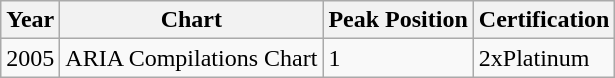<table class="wikitable">
<tr>
<th>Year<th>Chart</th></th>
<th>Peak Position</th>
<th>Certification</th>
</tr>
<tr>
<td>2005</td>
<td>ARIA Compilations Chart</td>
<td>1</td>
<td>2xPlatinum</td>
</tr>
</table>
